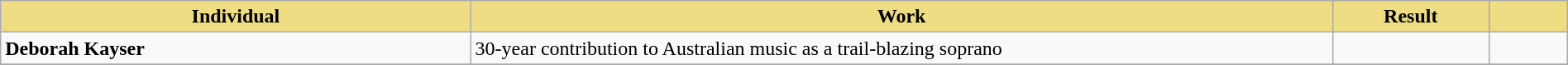<table class="wikitable" width="100%">
<tr>
<th style="width:30%;background:#EEDD82;">Individual</th>
<th style="width:55%;background:#EEDD82;">Work</th>
<th style="width:10%;background:#EEDD82;">Result</th>
<th style="width:5%;background:#EEDD82;"></th>
</tr>
<tr>
<td><strong>Deborah Kayser</strong></td>
<td>30-year contribution to Australian music as a trail-blazing soprano</td>
<td></td>
<td></td>
</tr>
<tr>
</tr>
</table>
